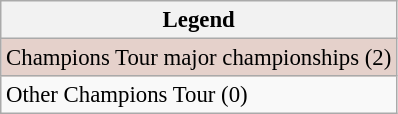<table class="wikitable" style="font-size:95%;">
<tr>
<th>Legend</th>
</tr>
<tr style="background:#e5d1cb;">
<td>Champions Tour major championships (2)</td>
</tr>
<tr>
<td>Other Champions Tour (0)</td>
</tr>
</table>
